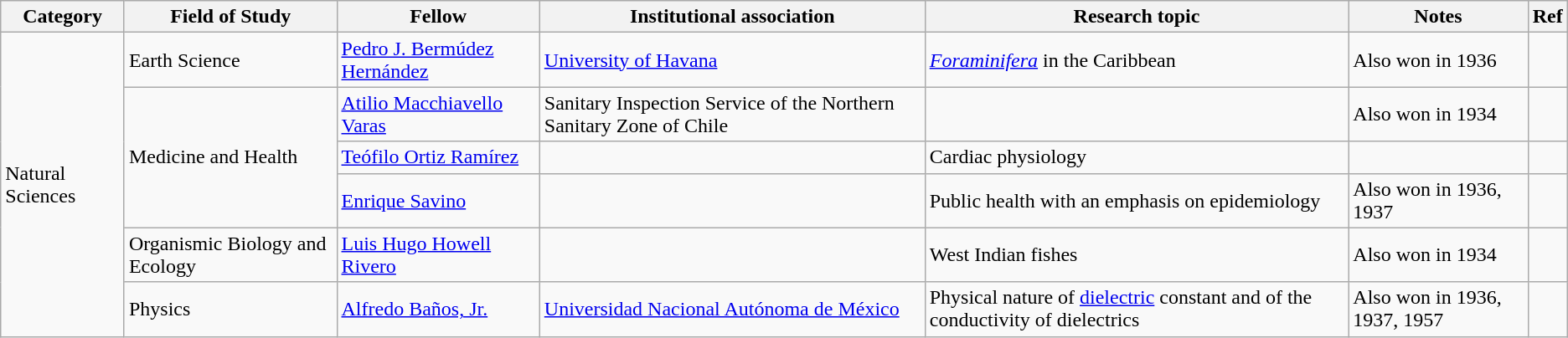<table class="wikitable sortable">
<tr>
<th>Category</th>
<th>Field of Study</th>
<th>Fellow</th>
<th>Institutional association </th>
<th>Research topic</th>
<th>Notes</th>
<th class="unsortable">Ref</th>
</tr>
<tr>
<td rowspan="6">Natural Sciences</td>
<td>Earth Science</td>
<td><a href='#'>Pedro J. Bermúdez Hernández</a></td>
<td><a href='#'>University of Havana</a></td>
<td><em><a href='#'>Foraminifera</a></em> in the Caribbean</td>
<td>Also won in 1936</td>
<td></td>
</tr>
<tr>
<td rowspan="3">Medicine and Health</td>
<td><a href='#'>Atilio Macchiavello Varas</a></td>
<td>Sanitary Inspection Service of the Northern Sanitary Zone of Chile</td>
<td></td>
<td>Also won in 1934</td>
<td></td>
</tr>
<tr>
<td><a href='#'>Teófilo Ortiz Ramírez</a></td>
<td></td>
<td>Cardiac physiology</td>
<td></td>
<td></td>
</tr>
<tr>
<td><a href='#'>Enrique Savino</a></td>
<td></td>
<td>Public health with an emphasis on epidemiology</td>
<td>Also won in 1936, 1937</td>
<td></td>
</tr>
<tr>
<td>Organismic Biology and Ecology</td>
<td><a href='#'>Luis Hugo Howell Rivero</a></td>
<td></td>
<td>West Indian fishes</td>
<td>Also won in 1934</td>
<td></td>
</tr>
<tr>
<td>Physics</td>
<td><a href='#'>Alfredo Baños, Jr.</a></td>
<td><a href='#'>Universidad Nacional Autónoma de México</a></td>
<td>Physical nature of <a href='#'>dielectric</a> constant and of the conductivity of dielectrics</td>
<td>Also won in 1936, 1937, 1957</td>
<td></td>
</tr>
</table>
